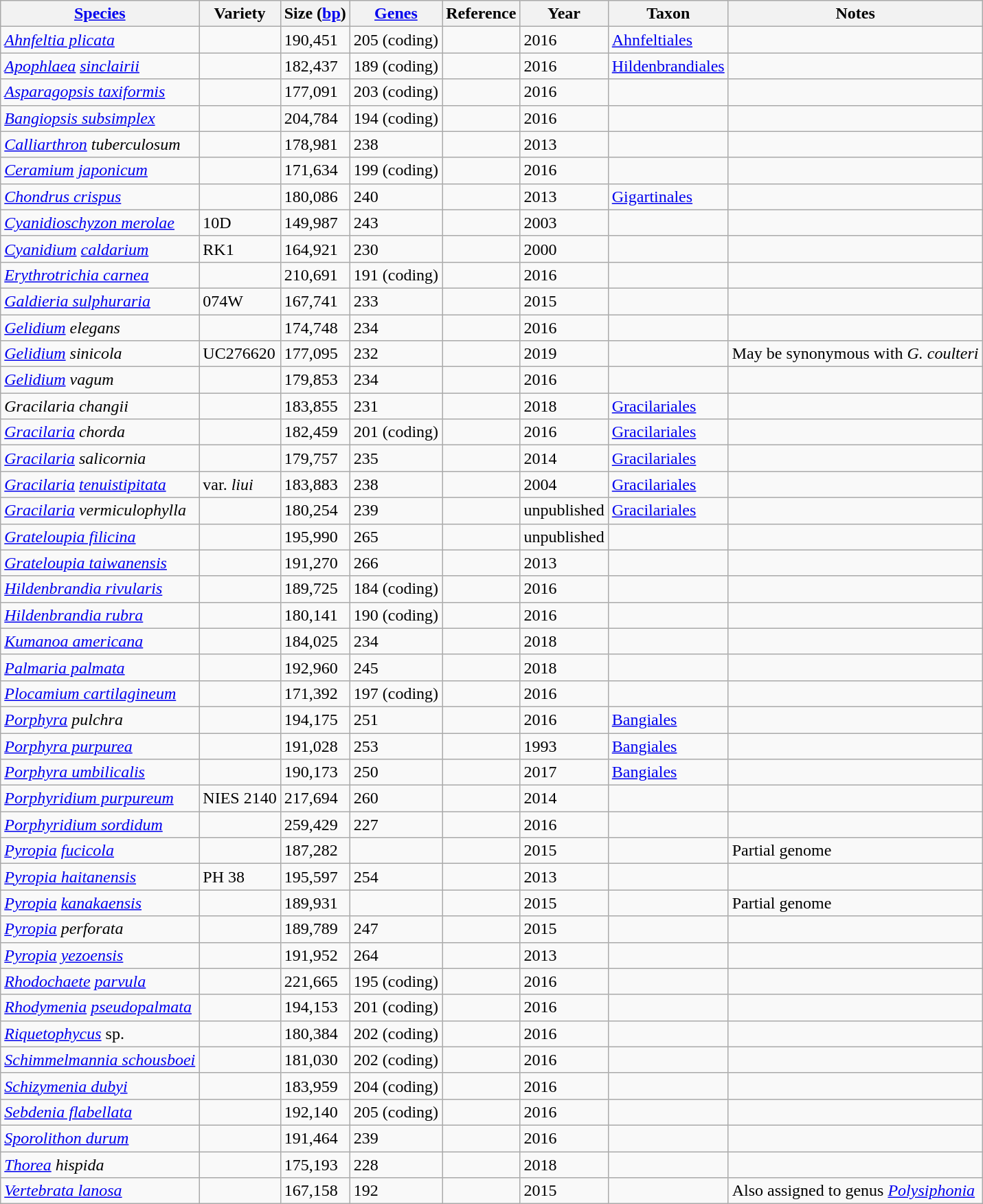<table class="wikitable sortable">
<tr>
<th><a href='#'>Species</a></th>
<th>Variety</th>
<th>Size (<a href='#'>bp</a>)</th>
<th><a href='#'>Genes</a></th>
<th>Reference</th>
<th>Year</th>
<th>Taxon</th>
<th>Notes</th>
</tr>
<tr>
<td><em><a href='#'>Ahnfeltia plicata</a></em></td>
<td></td>
<td>190,451</td>
<td>205 (coding)</td>
<td></td>
<td>2016</td>
<td><a href='#'>Ahnfeltiales</a></td>
<td></td>
</tr>
<tr>
<td><em><a href='#'>Apophlaea</a> <a href='#'>sinclairii</a></em></td>
<td></td>
<td>182,437</td>
<td>189 (coding)</td>
<td></td>
<td>2016</td>
<td><a href='#'>Hildenbrandiales</a></td>
<td></td>
</tr>
<tr>
<td><em><a href='#'>Asparagopsis taxiformis</a></em></td>
<td></td>
<td>177,091</td>
<td>203 (coding)</td>
<td></td>
<td>2016</td>
<td></td>
<td></td>
</tr>
<tr>
<td><em><a href='#'>Bangiopsis subsimplex</a></em></td>
<td></td>
<td>204,784</td>
<td>194 (coding)</td>
<td></td>
<td>2016</td>
<td></td>
<td></td>
</tr>
<tr>
<td><em><a href='#'>Calliarthron</a> tuberculosum</em></td>
<td></td>
<td>178,981</td>
<td>238</td>
<td></td>
<td>2013</td>
<td></td>
<td></td>
</tr>
<tr>
<td><em><a href='#'>Ceramium</a> <a href='#'>japonicum</a></em></td>
<td></td>
<td>171,634</td>
<td>199 (coding)</td>
<td></td>
<td>2016</td>
<td></td>
<td></td>
</tr>
<tr>
<td><em><a href='#'>Chondrus crispus</a></em></td>
<td></td>
<td>180,086</td>
<td>240</td>
<td></td>
<td>2013</td>
<td><a href='#'>Gigartinales</a></td>
<td></td>
</tr>
<tr>
<td><em><a href='#'>Cyanidioschyzon merolae</a></em></td>
<td>10D</td>
<td>149,987</td>
<td>243</td>
<td></td>
<td>2003</td>
<td></td>
<td></td>
</tr>
<tr>
<td><em><a href='#'>Cyanidium</a> <a href='#'>caldarium</a></em></td>
<td>RK1</td>
<td>164,921</td>
<td>230</td>
<td></td>
<td>2000</td>
<td></td>
<td></td>
</tr>
<tr>
<td><em><a href='#'>Erythrotrichia carnea</a></em></td>
<td></td>
<td>210,691</td>
<td>191 (coding)</td>
<td></td>
<td>2016</td>
<td></td>
<td></td>
</tr>
<tr>
<td><em><a href='#'>Galdieria sulphuraria</a></em></td>
<td>074W</td>
<td>167,741</td>
<td>233</td>
<td></td>
<td>2015</td>
<td></td>
<td></td>
</tr>
<tr>
<td><em><a href='#'>Gelidium</a> elegans</em></td>
<td></td>
<td>174,748</td>
<td>234</td>
<td></td>
<td>2016</td>
<td></td>
<td></td>
</tr>
<tr>
<td><em><a href='#'>Gelidium</a> sinicola</em></td>
<td>UC276620</td>
<td>177,095</td>
<td>232</td>
<td></td>
<td>2019</td>
<td></td>
<td>May be synonymous with <em>G. coulteri</em></td>
</tr>
<tr>
<td><em><a href='#'>Gelidium</a> vagum</em></td>
<td></td>
<td>179,853</td>
<td>234</td>
<td></td>
<td>2016</td>
<td></td>
<td></td>
</tr>
<tr>
<td><em>Gracilaria changii</em></td>
<td></td>
<td>183,855</td>
<td>231</td>
<td></td>
<td>2018</td>
<td><a href='#'>Gracilariales</a></td>
<td></td>
</tr>
<tr>
<td><em><a href='#'>Gracilaria</a> chorda</em></td>
<td></td>
<td>182,459</td>
<td>201 (coding)</td>
<td></td>
<td>2016</td>
<td><a href='#'>Gracilariales</a></td>
<td></td>
</tr>
<tr>
<td><em><a href='#'>Gracilaria</a> salicornia</em></td>
<td></td>
<td>179,757</td>
<td>235</td>
<td></td>
<td>2014</td>
<td><a href='#'>Gracilariales</a></td>
<td></td>
</tr>
<tr>
<td><em><a href='#'>Gracilaria</a> <a href='#'>tenuistipitata</a></em></td>
<td>var. <em>liui</em></td>
<td>183,883</td>
<td>238</td>
<td></td>
<td>2004</td>
<td><a href='#'>Gracilariales</a></td>
<td></td>
</tr>
<tr>
<td><em><a href='#'>Gracilaria</a> vermiculophylla</em></td>
<td></td>
<td>180,254</td>
<td>239</td>
<td></td>
<td>unpublished</td>
<td><a href='#'>Gracilariales</a></td>
<td></td>
</tr>
<tr>
<td><em><a href='#'>Grateloupia filicina</a></em></td>
<td></td>
<td>195,990</td>
<td>265</td>
<td></td>
<td>unpublished</td>
<td></td>
<td></td>
</tr>
<tr>
<td><em><a href='#'>Grateloupia taiwanensis</a></em></td>
<td></td>
<td>191,270</td>
<td>266</td>
<td></td>
<td>2013</td>
<td></td>
<td></td>
</tr>
<tr>
<td><em><a href='#'>Hildenbrandia rivularis</a></em></td>
<td></td>
<td>189,725</td>
<td>184 (coding)</td>
<td></td>
<td>2016</td>
<td></td>
<td></td>
</tr>
<tr>
<td><em><a href='#'>Hildenbrandia rubra</a></em></td>
<td></td>
<td>180,141</td>
<td>190 (coding)</td>
<td></td>
<td>2016</td>
<td></td>
<td></td>
</tr>
<tr>
<td><em><a href='#'>Kumanoa americana</a></em></td>
<td></td>
<td>184,025</td>
<td>234</td>
<td></td>
<td>2018</td>
<td></td>
<td></td>
</tr>
<tr>
<td><em><a href='#'>Palmaria palmata</a></em></td>
<td></td>
<td>192,960</td>
<td>245</td>
<td></td>
<td>2018</td>
<td></td>
<td></td>
</tr>
<tr>
<td><em><a href='#'>Plocamium cartilagineum</a></em></td>
<td></td>
<td>171,392</td>
<td>197 (coding)</td>
<td></td>
<td>2016</td>
<td></td>
<td></td>
</tr>
<tr>
<td><em><a href='#'>Porphyra</a> pulchra</em></td>
<td></td>
<td>194,175</td>
<td>251</td>
<td></td>
<td>2016</td>
<td><a href='#'>Bangiales</a></td>
<td></td>
</tr>
<tr>
<td><em><a href='#'>Porphyra purpurea</a></em></td>
<td></td>
<td>191,028</td>
<td>253</td>
<td></td>
<td>1993</td>
<td><a href='#'>Bangiales</a></td>
<td></td>
</tr>
<tr>
<td><em><a href='#'>Porphyra umbilicalis</a></em></td>
<td></td>
<td>190,173</td>
<td>250</td>
<td></td>
<td>2017</td>
<td><a href='#'>Bangiales</a></td>
<td></td>
</tr>
<tr>
<td><em><a href='#'>Porphyridium purpureum</a></em></td>
<td>NIES 2140</td>
<td>217,694</td>
<td>260</td>
<td></td>
<td>2014</td>
<td></td>
<td></td>
</tr>
<tr>
<td><em><a href='#'>Porphyridium sordidum</a></em></td>
<td></td>
<td>259,429</td>
<td>227</td>
<td></td>
<td>2016</td>
<td></td>
<td></td>
</tr>
<tr>
<td><em><a href='#'>Pyropia</a> <a href='#'>fucicola</a></em></td>
<td></td>
<td>187,282</td>
<td></td>
<td></td>
<td>2015</td>
<td></td>
<td>Partial genome</td>
</tr>
<tr>
<td><em><a href='#'>Pyropia haitanensis</a></em></td>
<td>PH 38</td>
<td>195,597</td>
<td>254</td>
<td></td>
<td>2013</td>
<td></td>
<td></td>
</tr>
<tr>
<td><em><a href='#'>Pyropia</a> <a href='#'>kanakaensis</a></em></td>
<td></td>
<td>189,931</td>
<td></td>
<td></td>
<td>2015</td>
<td></td>
<td>Partial genome</td>
</tr>
<tr>
<td><em><a href='#'>Pyropia</a> perforata</em></td>
<td></td>
<td>189,789</td>
<td>247</td>
<td></td>
<td>2015</td>
<td></td>
<td></td>
</tr>
<tr>
<td><em><a href='#'>Pyropia</a> <a href='#'>yezoensis</a></em></td>
<td></td>
<td>191,952</td>
<td>264</td>
<td></td>
<td>2013</td>
<td></td>
<td></td>
</tr>
<tr>
<td><em><a href='#'>Rhodochaete</a> <a href='#'>parvula</a></em></td>
<td></td>
<td>221,665</td>
<td>195 (coding)</td>
<td></td>
<td>2016</td>
<td></td>
<td></td>
</tr>
<tr>
<td><em><a href='#'>Rhodymenia</a> <a href='#'>pseudopalmata</a></em></td>
<td></td>
<td>194,153</td>
<td>201 (coding)</td>
<td></td>
<td>2016</td>
<td></td>
<td></td>
</tr>
<tr>
<td><em><a href='#'>Riquetophycus</a></em> sp.</td>
<td></td>
<td>180,384</td>
<td>202 (coding)</td>
<td></td>
<td>2016</td>
<td></td>
<td></td>
</tr>
<tr>
<td><em><a href='#'>Schimmelmannia schousboei</a></em></td>
<td></td>
<td>181,030</td>
<td>202 (coding)</td>
<td></td>
<td>2016</td>
<td></td>
<td></td>
</tr>
<tr>
<td><em><a href='#'>Schizymenia dubyi</a></em></td>
<td></td>
<td>183,959</td>
<td>204 (coding)</td>
<td></td>
<td>2016</td>
<td></td>
<td></td>
</tr>
<tr>
<td><em><a href='#'>Sebdenia flabellata</a></em></td>
<td></td>
<td>192,140</td>
<td>205 (coding)</td>
<td></td>
<td>2016</td>
<td></td>
<td></td>
</tr>
<tr>
<td><em><a href='#'>Sporolithon durum</a></em></td>
<td></td>
<td>191,464</td>
<td>239</td>
<td></td>
<td>2016</td>
<td></td>
<td></td>
</tr>
<tr>
<td><em><a href='#'>Thorea</a> hispida</em></td>
<td></td>
<td>175,193</td>
<td>228</td>
<td></td>
<td>2018</td>
<td></td>
<td></td>
</tr>
<tr>
<td><em><a href='#'>Vertebrata lanosa</a></em></td>
<td></td>
<td>167,158</td>
<td>192</td>
<td></td>
<td>2015</td>
<td></td>
<td>Also assigned to genus <em><a href='#'>Polysiphonia</a></em></td>
</tr>
</table>
